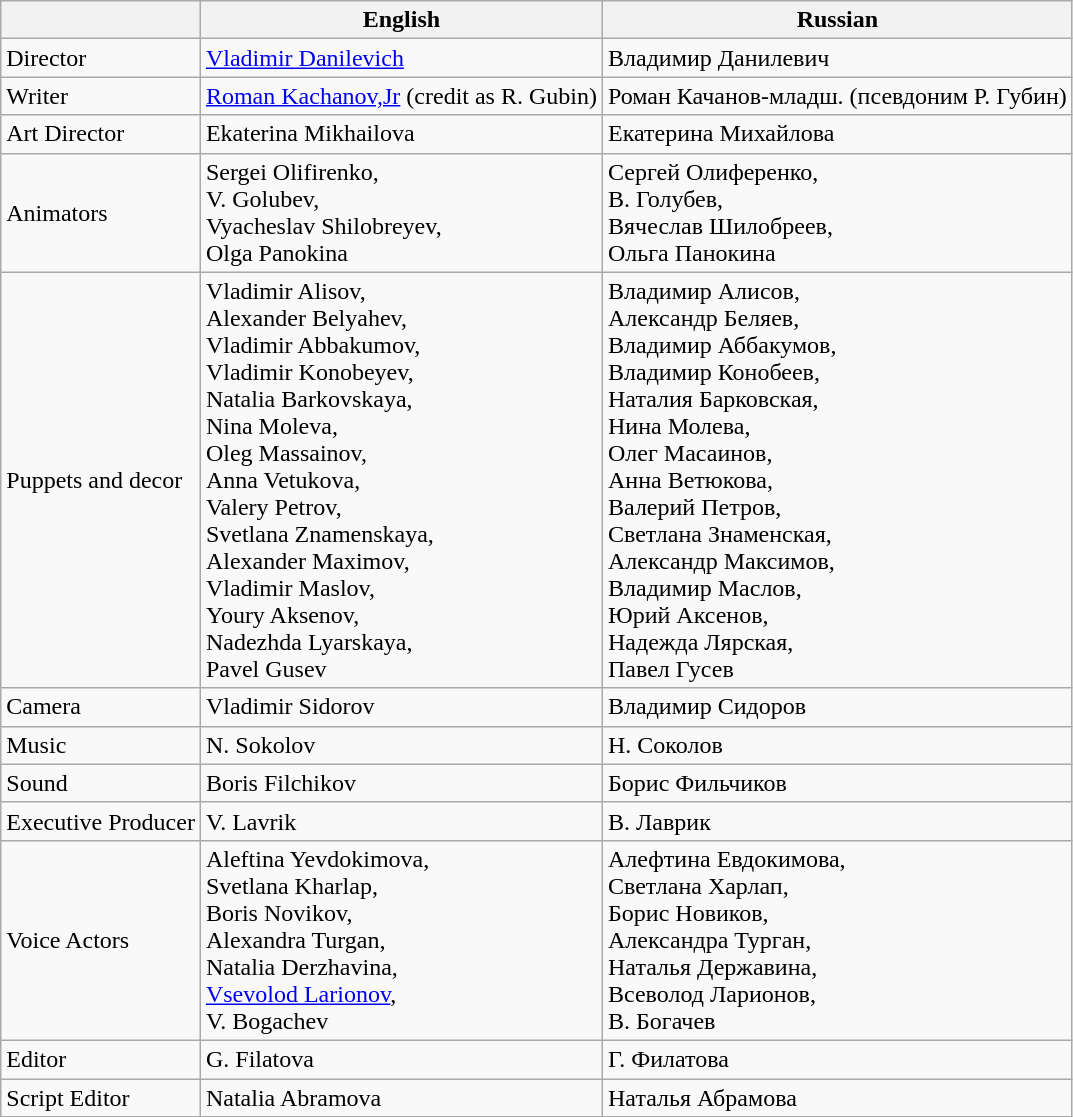<table class="wikitable">
<tr>
<th></th>
<th>English</th>
<th>Russian</th>
</tr>
<tr>
<td>Director</td>
<td><a href='#'>Vladimir Danilevich</a></td>
<td>Владимир Данилевич</td>
</tr>
<tr>
<td>Writer</td>
<td><a href='#'>Roman Kachanov,Jr</a> (credit as R. Gubin)</td>
<td>Роман Качанов-младш. (псевдоним Р. Губин)</td>
</tr>
<tr>
<td>Art Director</td>
<td>Ekaterina Mikhailova</td>
<td>Екатерина Михайлова</td>
</tr>
<tr>
<td>Animators</td>
<td>Sergei Olifirenko,<br> V. Golubev,<br> Vyacheslav Shilobreyev, <br>Olga Panokina</td>
<td>Сергей Олиференко,<br> В. Голубев, <br>Вячеслав Шилобреев,<br> Ольга Панокина</td>
</tr>
<tr>
<td>Puppets and decor</td>
<td>Vladimir Alisov,<br> Alexander Belyahev,<br> Vladimir Abbakumov,<br> Vladimir Konobeyev,<br> Natalia Barkovskaya,<br> Nina Moleva,<br> Oleg Massainov,<br> Anna Vetukova,<br> Valery Petrov,<br> Svetlana Znamenskaya,<br> Alexander Maximov,<br> Vladimir Maslov,<br> Youry Aksenov,<br> Nadezhda Lyarskaya,<br> Pavel Gusev</td>
<td>Владимир Алисов,<br>Александр Беляев,<br> Владимир Аббакумов,<br> Владимир Конобеев,<br> Наталия Барковская,<br> Нина Молева,<br> Олег Масаинов, <br>Анна Ветюкова, <br> Валерий Петров,<br> Светлана Знаменская,<br> Александр Максимов,<br> Владимир Маслов,<br> Юрий Аксенов,<br> Надежда Лярская,<br> Павел Гусев</td>
</tr>
<tr>
<td>Camera</td>
<td>Vladimir Sidorov</td>
<td>Владимир Сидоров</td>
</tr>
<tr>
<td>Music</td>
<td>N. Sokolov</td>
<td>Н. Соколов</td>
</tr>
<tr>
<td>Sound</td>
<td>Boris Filchikov</td>
<td>Борис Фильчиков</td>
</tr>
<tr>
<td>Executive Producer</td>
<td>V. Lavrik</td>
<td>В. Лаврик</td>
</tr>
<tr>
<td>Voice Actors</td>
<td>Aleftina Yevdokimova,<br> Svetlana Kharlap,<br> Boris Novikov,<br> Alexandra Turgan,<br> Natalia Derzhavina,<br> <a href='#'>Vsevolod Larionov</a>, <br>V. Bogachev</td>
<td>Алефтина Евдокимова,<br> Светлана Харлап, <br>Борис Новиков,<br> Александра Турган,<br> Наталья Державина,<br> Всеволод Ларионов,<br> В. Богачев</td>
</tr>
<tr>
<td>Editor</td>
<td>G. Filatova</td>
<td>Г. Филатова</td>
</tr>
<tr>
<td>Script Editor</td>
<td>Natalia Abramova</td>
<td>Наталья Абрамова</td>
</tr>
</table>
